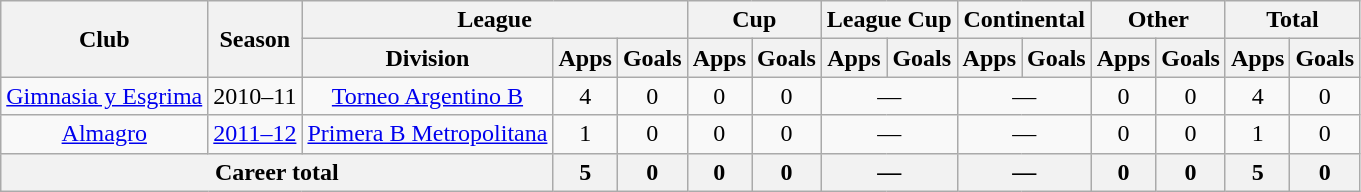<table class="wikitable" style="text-align:center">
<tr>
<th rowspan="2">Club</th>
<th rowspan="2">Season</th>
<th colspan="3">League</th>
<th colspan="2">Cup</th>
<th colspan="2">League Cup</th>
<th colspan="2">Continental</th>
<th colspan="2">Other</th>
<th colspan="2">Total</th>
</tr>
<tr>
<th>Division</th>
<th>Apps</th>
<th>Goals</th>
<th>Apps</th>
<th>Goals</th>
<th>Apps</th>
<th>Goals</th>
<th>Apps</th>
<th>Goals</th>
<th>Apps</th>
<th>Goals</th>
<th>Apps</th>
<th>Goals</th>
</tr>
<tr>
<td rowspan="1"><a href='#'>Gimnasia y Esgrima</a></td>
<td>2010–11</td>
<td rowspan="1"><a href='#'>Torneo Argentino B</a></td>
<td>4</td>
<td>0</td>
<td>0</td>
<td>0</td>
<td colspan="2">—</td>
<td colspan="2">—</td>
<td>0</td>
<td>0</td>
<td>4</td>
<td>0</td>
</tr>
<tr>
<td rowspan="1"><a href='#'>Almagro</a></td>
<td><a href='#'>2011–12</a></td>
<td rowspan="1"><a href='#'>Primera B Metropolitana</a></td>
<td>1</td>
<td>0</td>
<td>0</td>
<td>0</td>
<td colspan="2">—</td>
<td colspan="2">—</td>
<td>0</td>
<td>0</td>
<td>1</td>
<td>0</td>
</tr>
<tr>
<th colspan="3">Career total</th>
<th>5</th>
<th>0</th>
<th>0</th>
<th>0</th>
<th colspan="2">—</th>
<th colspan="2">—</th>
<th>0</th>
<th>0</th>
<th>5</th>
<th>0</th>
</tr>
</table>
